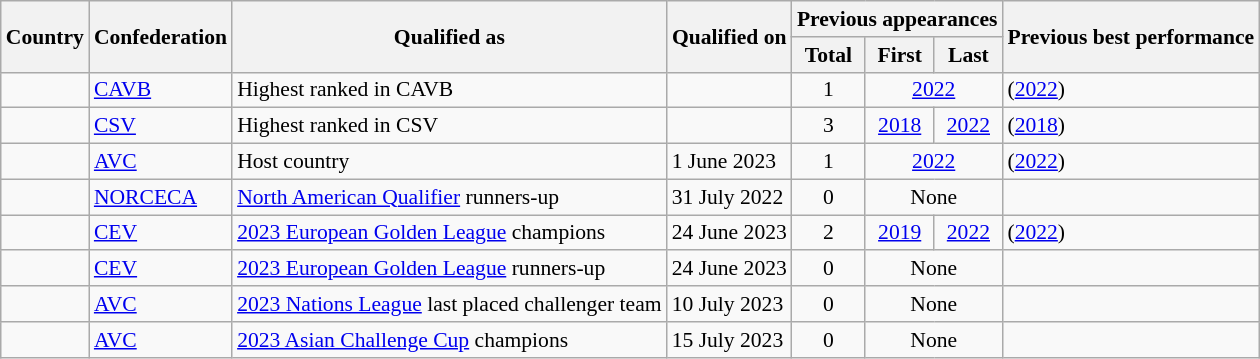<table class="wikitable sortable" style="font-size:90%">
<tr>
<th rowspan=2>Country</th>
<th rowspan=2>Confederation</th>
<th rowspan=2>Qualified as</th>
<th rowspan=2>Qualified on</th>
<th colspan=3>Previous appearances</th>
<th rowspan=2>Previous best performance</th>
</tr>
<tr>
<th>Total</th>
<th>First</th>
<th>Last</th>
</tr>
<tr>
<td></td>
<td><a href='#'>CAVB</a></td>
<td>Highest ranked in CAVB</td>
<td></td>
<td style="text-align:center">1</td>
<td colspan=2 style="text-align:center"><a href='#'>2022</a></td>
<td> (<a href='#'>2022</a>)</td>
</tr>
<tr>
<td></td>
<td><a href='#'>CSV</a></td>
<td>Highest ranked in CSV</td>
<td></td>
<td style="text-align:center">3</td>
<td style="text-align:center"><a href='#'>2018</a></td>
<td style="text-align:center"><a href='#'>2022</a></td>
<td> (<a href='#'>2018</a>)</td>
</tr>
<tr>
<td></td>
<td><a href='#'>AVC</a></td>
<td>Host country</td>
<td>1 June 2023</td>
<td style="text-align:center">1</td>
<td colspan=2 style="text-align:center"><a href='#'>2022</a></td>
<td> (<a href='#'>2022</a>)</td>
</tr>
<tr>
<td></td>
<td><a href='#'>NORCECA</a></td>
<td><a href='#'>North American Qualifier</a> runners-up</td>
<td>31 July 2022</td>
<td style="text-align:center">0</td>
<td colspan=2 style="text-align:center">None</td>
<td></td>
</tr>
<tr>
<td></td>
<td><a href='#'>CEV</a></td>
<td><a href='#'>2023 European Golden League</a> champions</td>
<td>24 June 2023</td>
<td style="text-align:center">2</td>
<td style="text-align:center"><a href='#'>2019</a></td>
<td style="text-align:center"><a href='#'>2022</a></td>
<td> (<a href='#'>2022</a>)</td>
</tr>
<tr>
<td></td>
<td><a href='#'>CEV</a></td>
<td><a href='#'>2023 European Golden League</a> runners-up</td>
<td>24 June 2023</td>
<td style="text-align:center">0</td>
<td colspan=2 style="text-align:center">None</td>
<td></td>
</tr>
<tr>
<td></td>
<td><a href='#'>AVC</a></td>
<td><a href='#'>2023 Nations League</a> last placed challenger team</td>
<td>10 July 2023</td>
<td style="text-align:center">0</td>
<td colspan=2 style="text-align:center">None</td>
<td></td>
</tr>
<tr>
<td></td>
<td><a href='#'>AVC</a></td>
<td><a href='#'>2023 Asian Challenge Cup</a> champions</td>
<td>15 July 2023</td>
<td style="text-align:center">0</td>
<td colspan=2 style="text-align:center">None</td>
<td></td>
</tr>
</table>
